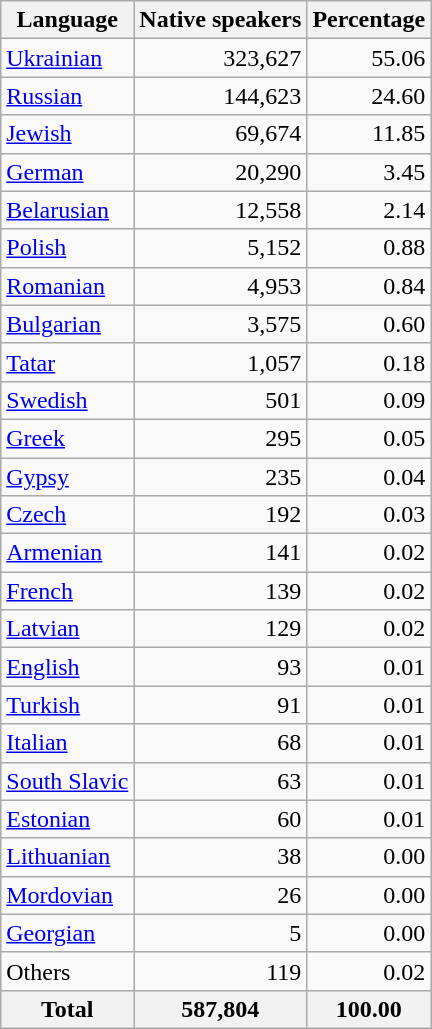<table class="wikitable sortable">
<tr>
<th>Language</th>
<th>Native speakers</th>
<th>Percentage</th>
</tr>
<tr>
<td><a href='#'>Ukrainian</a></td>
<td align="right">323,627</td>
<td align="right">55.06</td>
</tr>
<tr>
<td><a href='#'>Russian</a></td>
<td align="right">144,623</td>
<td align="right">24.60</td>
</tr>
<tr>
<td><a href='#'>Jewish</a></td>
<td align="right">69,674</td>
<td align="right">11.85</td>
</tr>
<tr>
<td><a href='#'>German</a></td>
<td align="right">20,290</td>
<td align="right">3.45</td>
</tr>
<tr>
<td><a href='#'>Belarusian</a></td>
<td align="right">12,558</td>
<td align="right">2.14</td>
</tr>
<tr>
<td><a href='#'>Polish</a></td>
<td align="right">5,152</td>
<td align="right">0.88</td>
</tr>
<tr>
<td><a href='#'>Romanian</a></td>
<td align="right">4,953</td>
<td align="right">0.84</td>
</tr>
<tr>
<td><a href='#'>Bulgarian</a></td>
<td align="right">3,575</td>
<td align="right">0.60</td>
</tr>
<tr>
<td><a href='#'>Tatar</a></td>
<td align="right">1,057</td>
<td align="right">0.18</td>
</tr>
<tr>
<td><a href='#'>Swedish</a></td>
<td align="right">501</td>
<td align="right">0.09</td>
</tr>
<tr>
<td><a href='#'>Greek</a></td>
<td align="right">295</td>
<td align="right">0.05</td>
</tr>
<tr>
<td><a href='#'>Gypsy</a></td>
<td align="right">235</td>
<td align="right">0.04</td>
</tr>
<tr>
<td><a href='#'>Czech</a></td>
<td align="right">192</td>
<td align="right">0.03</td>
</tr>
<tr>
<td><a href='#'>Armenian</a></td>
<td align="right">141</td>
<td align="right">0.02</td>
</tr>
<tr>
<td><a href='#'>French</a></td>
<td align="right">139</td>
<td align="right">0.02</td>
</tr>
<tr>
<td><a href='#'>Latvian</a></td>
<td align="right">129</td>
<td align="right">0.02</td>
</tr>
<tr>
<td><a href='#'>English</a></td>
<td align="right">93</td>
<td align="right">0.01</td>
</tr>
<tr>
<td><a href='#'>Turkish</a></td>
<td align="right">91</td>
<td align="right">0.01</td>
</tr>
<tr>
<td><a href='#'>Italian</a></td>
<td align="right">68</td>
<td align="right">0.01</td>
</tr>
<tr>
<td><a href='#'>South Slavic</a></td>
<td align="right">63</td>
<td align="right">0.01</td>
</tr>
<tr>
<td><a href='#'>Estonian</a></td>
<td align="right">60</td>
<td align="right">0.01</td>
</tr>
<tr>
<td><a href='#'>Lithuanian</a></td>
<td align="right">38</td>
<td align="right">0.00</td>
</tr>
<tr>
<td><a href='#'>Mordovian</a></td>
<td align="right">26</td>
<td align="right">0.00</td>
</tr>
<tr>
<td><a href='#'>Georgian</a></td>
<td align="right">5</td>
<td align="right">0.00</td>
</tr>
<tr>
<td>Others</td>
<td align="right">119</td>
<td align="right">0.02</td>
</tr>
<tr>
<th>Total</th>
<th>587,804</th>
<th>100.00</th>
</tr>
</table>
